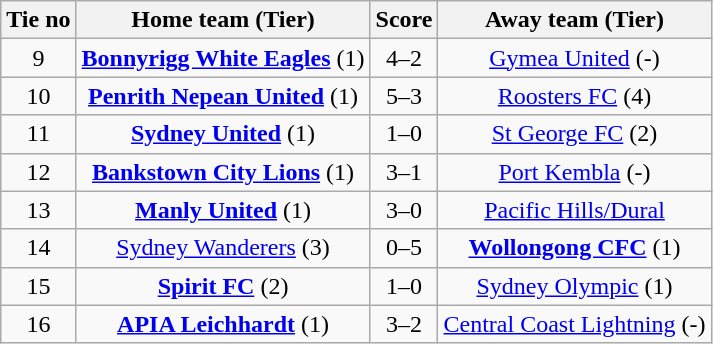<table class="wikitable" style="text-align:center">
<tr>
<th>Tie no</th>
<th>Home team (Tier)</th>
<th>Score</th>
<th>Away team (Tier)</th>
</tr>
<tr>
<td>9</td>
<td><strong><a href='#'>Bonnyrigg White Eagles</a></strong> (1)</td>
<td>4–2</td>
<td><a href='#'>Gymea United</a> (-)</td>
</tr>
<tr>
<td>10</td>
<td><strong><a href='#'>Penrith Nepean United</a></strong> (1)</td>
<td>5–3 </td>
<td><a href='#'>Roosters FC</a> (4)</td>
</tr>
<tr>
<td>11</td>
<td><strong><a href='#'>Sydney United</a></strong> (1)</td>
<td>1–0</td>
<td><a href='#'>St George FC</a> (2)</td>
</tr>
<tr>
<td>12</td>
<td><strong><a href='#'>Bankstown City Lions</a></strong> (1)</td>
<td>3–1</td>
<td><a href='#'>Port Kembla</a> (-)</td>
</tr>
<tr>
<td>13</td>
<td><strong><a href='#'>Manly United</a></strong> (1)</td>
<td>3–0</td>
<td><a href='#'>Pacific Hills/Dural</a></td>
</tr>
<tr>
<td>14</td>
<td><a href='#'>Sydney Wanderers</a> (3)</td>
<td>0–5</td>
<td><strong><a href='#'>Wollongong CFC</a></strong> (1)</td>
</tr>
<tr>
<td>15</td>
<td><strong><a href='#'>Spirit FC</a></strong> (2)</td>
<td>1–0</td>
<td><a href='#'>Sydney Olympic</a> (1)</td>
</tr>
<tr>
<td>16</td>
<td><strong><a href='#'>APIA Leichhardt</a></strong> (1)</td>
<td>3–2</td>
<td><a href='#'>Central Coast Lightning</a> (-)</td>
</tr>
</table>
